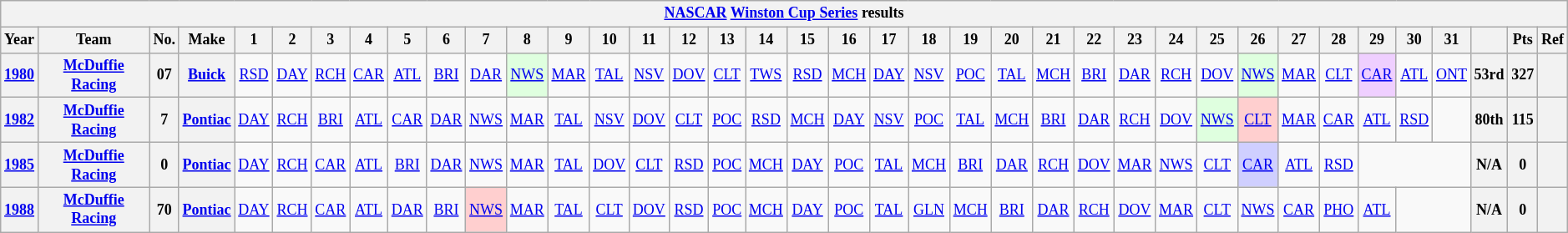<table class="wikitable" style="text-align:center; font-size:75%">
<tr>
<th colspan=45><a href='#'>NASCAR</a> <a href='#'>Winston Cup Series</a> results</th>
</tr>
<tr>
<th>Year</th>
<th>Team</th>
<th>No.</th>
<th>Make</th>
<th>1</th>
<th>2</th>
<th>3</th>
<th>4</th>
<th>5</th>
<th>6</th>
<th>7</th>
<th>8</th>
<th>9</th>
<th>10</th>
<th>11</th>
<th>12</th>
<th>13</th>
<th>14</th>
<th>15</th>
<th>16</th>
<th>17</th>
<th>18</th>
<th>19</th>
<th>20</th>
<th>21</th>
<th>22</th>
<th>23</th>
<th>24</th>
<th>25</th>
<th>26</th>
<th>27</th>
<th>28</th>
<th>29</th>
<th>30</th>
<th>31</th>
<th></th>
<th>Pts</th>
<th>Ref</th>
</tr>
<tr>
<th><a href='#'>1980</a></th>
<th><a href='#'>McDuffie Racing</a></th>
<th>07</th>
<th><a href='#'>Buick</a></th>
<td><a href='#'>RSD</a></td>
<td><a href='#'>DAY</a></td>
<td><a href='#'>RCH</a></td>
<td><a href='#'>CAR</a></td>
<td><a href='#'>ATL</a></td>
<td><a href='#'>BRI</a></td>
<td><a href='#'>DAR</a></td>
<td style="background:#DFFFDF;"><a href='#'>NWS</a><br></td>
<td><a href='#'>MAR</a></td>
<td><a href='#'>TAL</a></td>
<td><a href='#'>NSV</a></td>
<td><a href='#'>DOV</a></td>
<td><a href='#'>CLT</a></td>
<td><a href='#'>TWS</a></td>
<td><a href='#'>RSD</a></td>
<td><a href='#'>MCH</a></td>
<td><a href='#'>DAY</a></td>
<td><a href='#'>NSV</a></td>
<td><a href='#'>POC</a></td>
<td><a href='#'>TAL</a></td>
<td><a href='#'>MCH</a></td>
<td><a href='#'>BRI</a></td>
<td><a href='#'>DAR</a></td>
<td><a href='#'>RCH</a></td>
<td><a href='#'>DOV</a></td>
<td style="background:#DFFFDF;"><a href='#'>NWS</a><br></td>
<td><a href='#'>MAR</a></td>
<td><a href='#'>CLT</a></td>
<td style="background:#EFCFFF;"><a href='#'>CAR</a><br></td>
<td><a href='#'>ATL</a></td>
<td><a href='#'>ONT</a></td>
<th>53rd</th>
<th>327</th>
<th></th>
</tr>
<tr>
<th><a href='#'>1982</a></th>
<th><a href='#'>McDuffie Racing</a></th>
<th>7</th>
<th><a href='#'>Pontiac</a></th>
<td><a href='#'>DAY</a></td>
<td><a href='#'>RCH</a></td>
<td><a href='#'>BRI</a></td>
<td><a href='#'>ATL</a></td>
<td><a href='#'>CAR</a></td>
<td><a href='#'>DAR</a></td>
<td><a href='#'>NWS</a></td>
<td><a href='#'>MAR</a></td>
<td><a href='#'>TAL</a></td>
<td><a href='#'>NSV</a></td>
<td><a href='#'>DOV</a></td>
<td><a href='#'>CLT</a></td>
<td><a href='#'>POC</a></td>
<td><a href='#'>RSD</a></td>
<td><a href='#'>MCH</a></td>
<td><a href='#'>DAY</a></td>
<td><a href='#'>NSV</a></td>
<td><a href='#'>POC</a></td>
<td><a href='#'>TAL</a></td>
<td><a href='#'>MCH</a></td>
<td><a href='#'>BRI</a></td>
<td><a href='#'>DAR</a></td>
<td><a href='#'>RCH</a></td>
<td><a href='#'>DOV</a></td>
<td style="background:#DFFFDF;"><a href='#'>NWS</a><br></td>
<td style="background:#FFCFCF;"><a href='#'>CLT</a><br></td>
<td><a href='#'>MAR</a></td>
<td><a href='#'>CAR</a></td>
<td><a href='#'>ATL</a></td>
<td><a href='#'>RSD</a></td>
<td></td>
<th>80th</th>
<th>115</th>
<th></th>
</tr>
<tr>
<th><a href='#'>1985</a></th>
<th><a href='#'>McDuffie Racing</a></th>
<th>0</th>
<th><a href='#'>Pontiac</a></th>
<td><a href='#'>DAY</a></td>
<td><a href='#'>RCH</a></td>
<td><a href='#'>CAR</a></td>
<td><a href='#'>ATL</a></td>
<td><a href='#'>BRI</a></td>
<td><a href='#'>DAR</a></td>
<td><a href='#'>NWS</a></td>
<td><a href='#'>MAR</a></td>
<td><a href='#'>TAL</a></td>
<td><a href='#'>DOV</a></td>
<td><a href='#'>CLT</a></td>
<td><a href='#'>RSD</a></td>
<td><a href='#'>POC</a></td>
<td><a href='#'>MCH</a></td>
<td><a href='#'>DAY</a></td>
<td><a href='#'>POC</a></td>
<td><a href='#'>TAL</a></td>
<td><a href='#'>MCH</a></td>
<td><a href='#'>BRI</a></td>
<td><a href='#'>DAR</a></td>
<td><a href='#'>RCH</a></td>
<td><a href='#'>DOV</a></td>
<td><a href='#'>MAR</a></td>
<td><a href='#'>NWS</a></td>
<td><a href='#'>CLT</a></td>
<td style="background:#CFCFFF;"><a href='#'>CAR</a><br></td>
<td><a href='#'>ATL</a></td>
<td><a href='#'>RSD</a></td>
<td colspan=3></td>
<th>N/A</th>
<th>0</th>
<th></th>
</tr>
<tr>
<th><a href='#'>1988</a></th>
<th><a href='#'>McDuffie Racing</a></th>
<th>70</th>
<th><a href='#'>Pontiac</a></th>
<td><a href='#'>DAY</a></td>
<td><a href='#'>RCH</a></td>
<td><a href='#'>CAR</a></td>
<td><a href='#'>ATL</a></td>
<td><a href='#'>DAR</a></td>
<td><a href='#'>BRI</a></td>
<td style="background:#FFCFCF;"><a href='#'>NWS</a><br></td>
<td><a href='#'>MAR</a></td>
<td><a href='#'>TAL</a></td>
<td><a href='#'>CLT</a></td>
<td><a href='#'>DOV</a></td>
<td><a href='#'>RSD</a></td>
<td><a href='#'>POC</a></td>
<td><a href='#'>MCH</a></td>
<td><a href='#'>DAY</a></td>
<td><a href='#'>POC</a></td>
<td><a href='#'>TAL</a></td>
<td><a href='#'>GLN</a></td>
<td><a href='#'>MCH</a></td>
<td><a href='#'>BRI</a></td>
<td><a href='#'>DAR</a></td>
<td><a href='#'>RCH</a></td>
<td><a href='#'>DOV</a></td>
<td><a href='#'>MAR</a></td>
<td><a href='#'>CLT</a></td>
<td><a href='#'>NWS</a></td>
<td><a href='#'>CAR</a></td>
<td><a href='#'>PHO</a></td>
<td><a href='#'>ATL</a></td>
<td colspan=2></td>
<th>N/A</th>
<th>0</th>
<th></th>
</tr>
</table>
